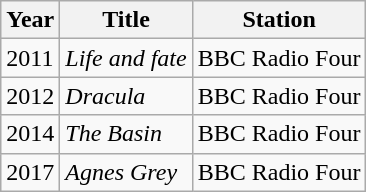<table class="wikitable">
<tr>
<th>Year</th>
<th>Title</th>
<th>Station</th>
</tr>
<tr>
<td>2011</td>
<td><em>Life and fate</em></td>
<td>BBC Radio Four</td>
</tr>
<tr>
<td>2012</td>
<td><em>Dracula</em></td>
<td>BBC Radio Four</td>
</tr>
<tr>
<td>2014</td>
<td><em>The Basin</em></td>
<td>BBC Radio Four</td>
</tr>
<tr>
<td>2017</td>
<td><em>Agnes Grey</em></td>
<td>BBC Radio Four</td>
</tr>
</table>
